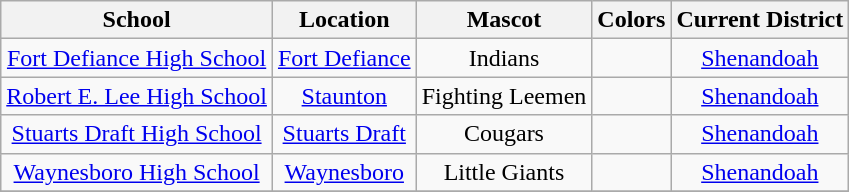<table class="wikitable" style="text-align:center;">
<tr>
<th>School</th>
<th>Location</th>
<th>Mascot</th>
<th>Colors</th>
<th>Current District</th>
</tr>
<tr>
<td><a href='#'>Fort Defiance High School</a></td>
<td><a href='#'>Fort Defiance</a></td>
<td>Indians</td>
<td></td>
<td><a href='#'>Shenandoah</a></td>
</tr>
<tr>
<td><a href='#'>Robert E. Lee High School</a></td>
<td><a href='#'>Staunton</a></td>
<td>Fighting Leemen</td>
<td></td>
<td><a href='#'>Shenandoah</a></td>
</tr>
<tr>
<td><a href='#'>Stuarts Draft High School</a></td>
<td><a href='#'>Stuarts Draft</a></td>
<td>Cougars</td>
<td></td>
<td><a href='#'>Shenandoah</a></td>
</tr>
<tr>
<td><a href='#'>Waynesboro High School</a></td>
<td><a href='#'>Waynesboro</a></td>
<td>Little Giants</td>
<td></td>
<td><a href='#'>Shenandoah</a></td>
</tr>
<tr>
</tr>
</table>
